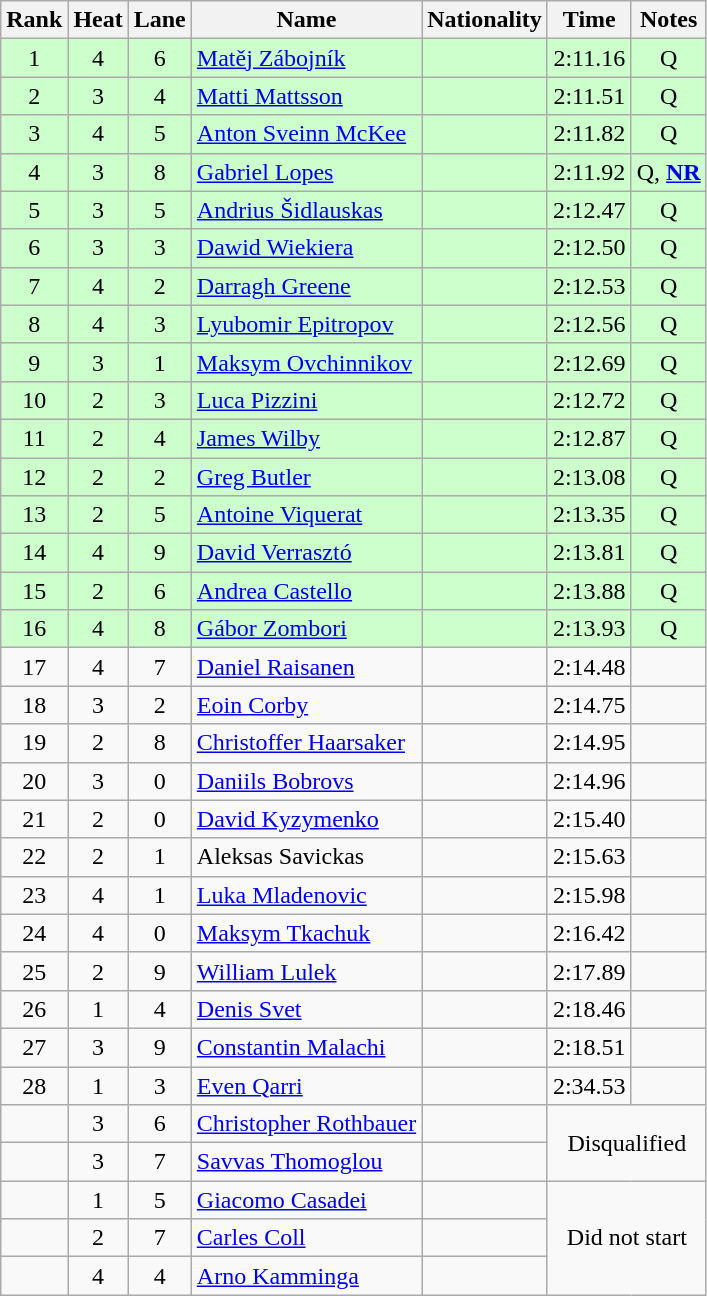<table class="wikitable sortable" style="text-align:center">
<tr>
<th>Rank</th>
<th>Heat</th>
<th>Lane</th>
<th>Name</th>
<th>Nationality</th>
<th>Time</th>
<th>Notes</th>
</tr>
<tr bgcolor=ccffcc>
<td>1</td>
<td>4</td>
<td>6</td>
<td align=left><a href='#'>Matěj Zábojník</a></td>
<td align=left></td>
<td>2:11.16</td>
<td>Q</td>
</tr>
<tr bgcolor=ccffcc>
<td>2</td>
<td>3</td>
<td>4</td>
<td align=left><a href='#'>Matti Mattsson</a></td>
<td align=left></td>
<td>2:11.51</td>
<td>Q</td>
</tr>
<tr bgcolor=ccffcc>
<td>3</td>
<td>4</td>
<td>5</td>
<td align=left><a href='#'>Anton Sveinn McKee</a></td>
<td align=left></td>
<td>2:11.82</td>
<td>Q</td>
</tr>
<tr bgcolor=ccffcc>
<td>4</td>
<td>3</td>
<td>8</td>
<td align=left><a href='#'>Gabriel Lopes</a></td>
<td align=left></td>
<td>2:11.92</td>
<td>Q, <strong><a href='#'>NR</a></strong></td>
</tr>
<tr bgcolor=ccffcc>
<td>5</td>
<td>3</td>
<td>5</td>
<td align=left><a href='#'>Andrius Šidlauskas</a></td>
<td align=left></td>
<td>2:12.47</td>
<td>Q</td>
</tr>
<tr bgcolor=ccffcc>
<td>6</td>
<td>3</td>
<td>3</td>
<td align=left><a href='#'>Dawid Wiekiera</a></td>
<td align=left></td>
<td>2:12.50</td>
<td>Q</td>
</tr>
<tr bgcolor=ccffcc>
<td>7</td>
<td>4</td>
<td>2</td>
<td align=left><a href='#'>Darragh Greene</a></td>
<td align=left></td>
<td>2:12.53</td>
<td>Q</td>
</tr>
<tr bgcolor=ccffcc>
<td>8</td>
<td>4</td>
<td>3</td>
<td align=left><a href='#'>Lyubomir Epitropov</a></td>
<td align=left></td>
<td>2:12.56</td>
<td>Q</td>
</tr>
<tr bgcolor=ccffcc>
<td>9</td>
<td>3</td>
<td>1</td>
<td align=left><a href='#'>Maksym Ovchinnikov</a></td>
<td align=left></td>
<td>2:12.69</td>
<td>Q</td>
</tr>
<tr bgcolor=ccffcc>
<td>10</td>
<td>2</td>
<td>3</td>
<td align=left><a href='#'>Luca Pizzini</a></td>
<td align=left></td>
<td>2:12.72</td>
<td>Q</td>
</tr>
<tr bgcolor=ccffcc>
<td>11</td>
<td>2</td>
<td>4</td>
<td align=left><a href='#'>James Wilby</a></td>
<td align=left></td>
<td>2:12.87</td>
<td>Q</td>
</tr>
<tr bgcolor=ccffcc>
<td>12</td>
<td>2</td>
<td>2</td>
<td align=left><a href='#'>Greg Butler</a></td>
<td align=left></td>
<td>2:13.08</td>
<td>Q</td>
</tr>
<tr bgcolor=ccffcc>
<td>13</td>
<td>2</td>
<td>5</td>
<td align=left><a href='#'>Antoine Viquerat</a></td>
<td align=left></td>
<td>2:13.35</td>
<td>Q</td>
</tr>
<tr bgcolor=ccffcc>
<td>14</td>
<td>4</td>
<td>9</td>
<td align=left><a href='#'>David Verrasztó</a></td>
<td align=left></td>
<td>2:13.81</td>
<td>Q</td>
</tr>
<tr bgcolor=ccffcc>
<td>15</td>
<td>2</td>
<td>6</td>
<td align=left><a href='#'>Andrea Castello</a></td>
<td align=left></td>
<td>2:13.88</td>
<td>Q</td>
</tr>
<tr bgcolor=ccffcc>
<td>16</td>
<td>4</td>
<td>8</td>
<td align=left><a href='#'>Gábor Zombori</a></td>
<td align=left></td>
<td>2:13.93</td>
<td>Q</td>
</tr>
<tr>
<td>17</td>
<td>4</td>
<td>7</td>
<td align=left><a href='#'>Daniel Raisanen</a></td>
<td align=left></td>
<td>2:14.48</td>
<td></td>
</tr>
<tr>
<td>18</td>
<td>3</td>
<td>2</td>
<td align=left><a href='#'>Eoin Corby</a></td>
<td align=left></td>
<td>2:14.75</td>
<td></td>
</tr>
<tr>
<td>19</td>
<td>2</td>
<td>8</td>
<td align=left><a href='#'>Christoffer Haarsaker</a></td>
<td align=left></td>
<td>2:14.95</td>
<td></td>
</tr>
<tr>
<td>20</td>
<td>3</td>
<td>0</td>
<td align=left><a href='#'>Daniils Bobrovs</a></td>
<td align=left></td>
<td>2:14.96</td>
<td></td>
</tr>
<tr>
<td>21</td>
<td>2</td>
<td>0</td>
<td align=left><a href='#'>David Kyzymenko</a></td>
<td align=left></td>
<td>2:15.40</td>
<td></td>
</tr>
<tr>
<td>22</td>
<td>2</td>
<td>1</td>
<td align=left>Aleksas Savickas</td>
<td align=left></td>
<td>2:15.63</td>
<td></td>
</tr>
<tr>
<td>23</td>
<td>4</td>
<td>1</td>
<td align=left><a href='#'>Luka Mladenovic</a></td>
<td align=left></td>
<td>2:15.98</td>
<td></td>
</tr>
<tr>
<td>24</td>
<td>4</td>
<td>0</td>
<td align=left><a href='#'>Maksym Tkachuk</a></td>
<td align=left></td>
<td>2:16.42</td>
<td></td>
</tr>
<tr>
<td>25</td>
<td>2</td>
<td>9</td>
<td align=left><a href='#'>William Lulek</a></td>
<td align=left></td>
<td>2:17.89</td>
<td></td>
</tr>
<tr>
<td>26</td>
<td>1</td>
<td>4</td>
<td align=left><a href='#'>Denis Svet</a></td>
<td align=left></td>
<td>2:18.46</td>
<td></td>
</tr>
<tr>
<td>27</td>
<td>3</td>
<td>9</td>
<td align=left><a href='#'>Constantin Malachi</a></td>
<td align=left></td>
<td>2:18.51</td>
<td></td>
</tr>
<tr>
<td>28</td>
<td>1</td>
<td>3</td>
<td align=left><a href='#'>Even Qarri</a></td>
<td align=left></td>
<td>2:34.53</td>
<td></td>
</tr>
<tr>
<td></td>
<td>3</td>
<td>6</td>
<td align=left><a href='#'>Christopher Rothbauer</a></td>
<td align=left></td>
<td rowspan=2 colspan=2>Disqualified</td>
</tr>
<tr>
<td></td>
<td>3</td>
<td>7</td>
<td align=left><a href='#'>Savvas Thomoglou</a></td>
<td align=left></td>
</tr>
<tr>
<td></td>
<td>1</td>
<td>5</td>
<td align=left><a href='#'>Giacomo Casadei</a></td>
<td align=left></td>
<td rowspan=3 colspan=2>Did not start</td>
</tr>
<tr>
<td></td>
<td>2</td>
<td>7</td>
<td align=left><a href='#'>Carles Coll</a></td>
<td align=left></td>
</tr>
<tr>
<td></td>
<td>4</td>
<td>4</td>
<td align=left><a href='#'>Arno Kamminga</a></td>
<td align=left></td>
</tr>
</table>
